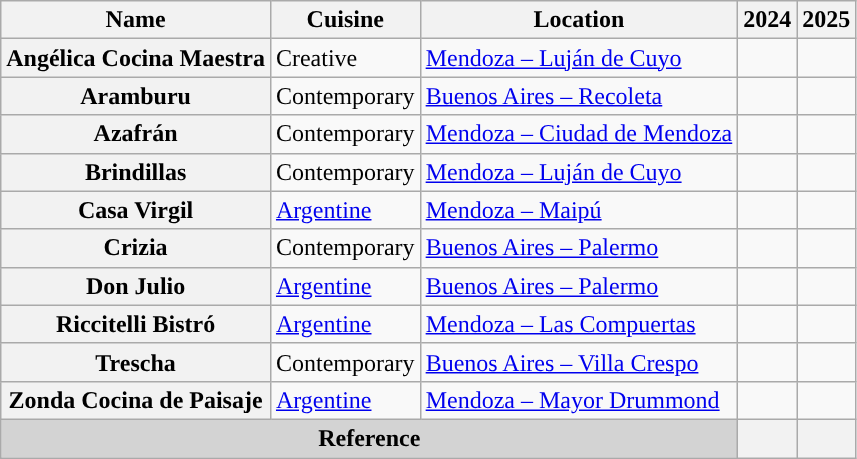<table class="wikitable sortable plainrowheaders" style="text-align:left;"">
<tr>
<th scope="col">Name</th>
<th scope="col">Cuisine</th>
<th scope="col">Location</th>
<th scope="col">2024</th>
<th scope="col">2025</th>
</tr>
<tr>
<th scope="row">Angélica Cocina Maestra</th>
<td>Creative</td>
<td><a href='#'>Mendoza – Luján de Cuyo</a></td>
<td></td>
<td></td>
</tr>
<tr>
<th scope="row">Aramburu</th>
<td>Contemporary</td>
<td><a href='#'>Buenos Aires – Recoleta</a></td>
<td></td>
<td></td>
</tr>
<tr>
<th scope="row">Azafrán</th>
<td>Contemporary</td>
<td><a href='#'>Mendoza – Ciudad de Mendoza</a></td>
<td></td>
<td></td>
</tr>
<tr>
<th scope="row">Brindillas</th>
<td>Contemporary</td>
<td><a href='#'>Mendoza – Luján de Cuyo</a></td>
<td></td>
<td></td>
</tr>
<tr>
<th scope="row">Casa Virgil</th>
<td><a href='#'>Argentine</a></td>
<td><a href='#'>Mendoza – Maipú</a></td>
<td></td>
<td></td>
</tr>
<tr>
<th scope="row">Crizia</th>
<td>Contemporary</td>
<td><a href='#'>Buenos Aires – Palermo</a></td>
<td></td>
<td></td>
</tr>
<tr>
<th scope="row">Don Julio</th>
<td><a href='#'>Argentine</a></td>
<td><a href='#'>Buenos Aires – Palermo</a></td>
<td></td>
<td></td>
</tr>
<tr>
<th scope="row">Riccitelli Bistró</th>
<td><a href='#'>Argentine</a></td>
<td><a href='#'>Mendoza – Las Compuertas</a></td>
<td></td>
<td></td>
</tr>
<tr>
<th scope="row">Trescha</th>
<td>Contemporary</td>
<td><a href='#'>Buenos Aires – Villa Crespo</a></td>
<td></td>
<td></td>
</tr>
<tr>
<th scope="row">Zonda Cocina de Paisaje</th>
<td><a href='#'>Argentine</a></td>
<td><a href='#'>Mendoza – Mayor Drummond</a></td>
<td></td>
<td></td>
</tr>
<tr>
<th colspan="3" style="text-align: center;background: lightgray;">Reference</th>
<th></th>
<th></th>
</tr>
</table>
